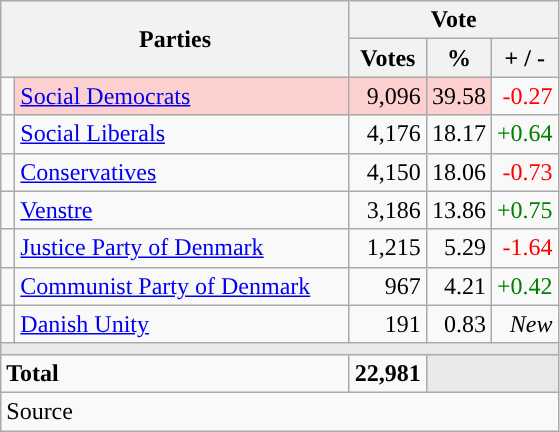<table class="wikitable" style="text-align:right;">
<tr>
<th style="text-align:centre;" rowspan="2" colspan="2" width="225">Parties</th>
<th colspan="3">Vote</th>
</tr>
<tr>
<th width="15">Votes</th>
<th width="15">%</th>
<th width="15">+ / -</th>
</tr>
<tr>
<td width="2" style="color:inherit;background:"></td>
<td bgcolor=#fbd0ce  align="left"><a href='#'>Social Democrats</a></td>
<td bgcolor=#fbd0ce>9,096</td>
<td bgcolor=#fbd0ce>39.58</td>
<td style=color:red;>-0.27</td>
</tr>
<tr>
<td width="2" style="color:inherit;background:"></td>
<td align="left"><a href='#'>Social Liberals</a></td>
<td>4,176</td>
<td>18.17</td>
<td style=color:green;>+0.64</td>
</tr>
<tr>
<td width="2" style="color:inherit;background:"></td>
<td align="left"><a href='#'>Conservatives</a></td>
<td>4,150</td>
<td>18.06</td>
<td style=color:red;>-0.73</td>
</tr>
<tr>
<td width="2" style="color:inherit;background:"></td>
<td align="left"><a href='#'>Venstre</a></td>
<td>3,186</td>
<td>13.86</td>
<td style=color:green;>+0.75</td>
</tr>
<tr>
<td width="2" style="color:inherit;background:"></td>
<td align="left"><a href='#'>Justice Party of Denmark</a></td>
<td>1,215</td>
<td>5.29</td>
<td style=color:red;>-1.64</td>
</tr>
<tr>
<td width="2" style="color:inherit;background:"></td>
<td align="left"><a href='#'>Communist Party of Denmark</a></td>
<td>967</td>
<td>4.21</td>
<td style=color:green;>+0.42</td>
</tr>
<tr>
<td width="2" style="color:inherit;background:"></td>
<td align="left"><a href='#'>Danish Unity</a></td>
<td>191</td>
<td>0.83</td>
<td><em>New</em></td>
</tr>
<tr>
<td colspan="7" bgcolor="#E9E9E9"></td>
</tr>
<tr>
<td align="left" colspan="2"><strong>Total</strong></td>
<td><strong>22,981</strong></td>
<td bgcolor="#E9E9E9" colspan="2"></td>
</tr>
<tr>
<td align="left" colspan="6">Source</td>
</tr>
</table>
